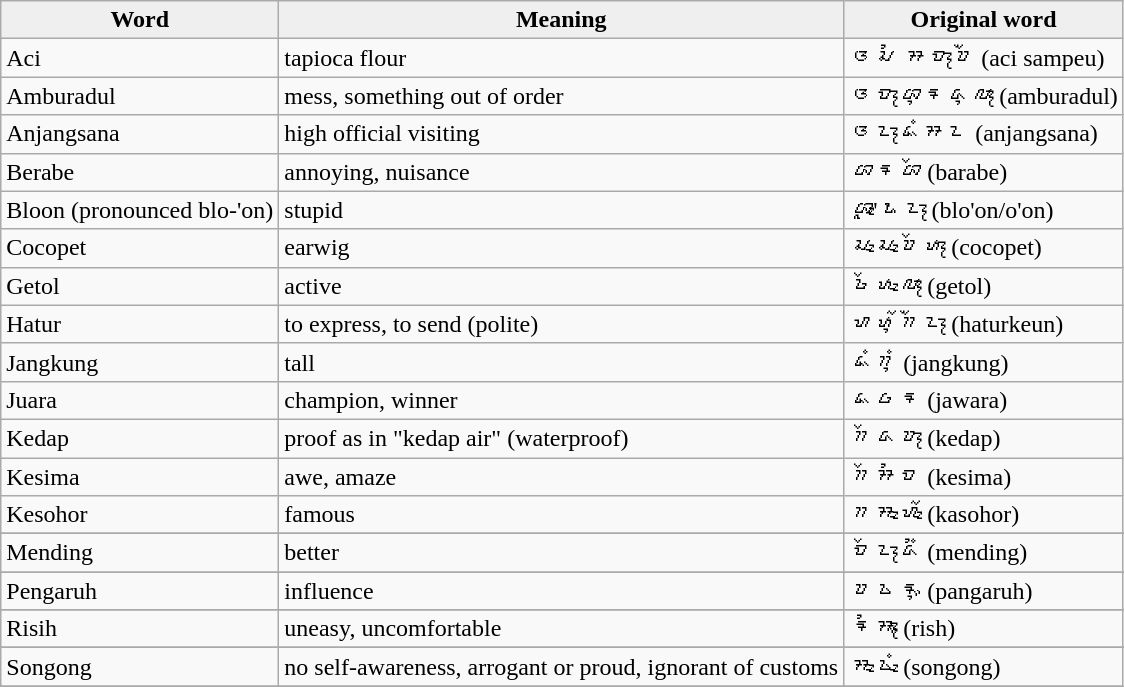<table class="wikitable">
<tr>
<th style="background:#efefef;">Word</th>
<th style="background:#efefef;">Meaning</th>
<th style="background:#efefef;">Original word</th>
</tr>
<tr>
<td>Aci</td>
<td>tapioca flour</td>
<td>ᮃᮎᮤ ᮞᮙ᮪ᮕᮩ (aci sampeu)</td>
</tr>
<tr>
<td>Amburadul</td>
<td>mess, something out of order</td>
<td>ᮃᮙ᮪ᮘᮥᮛᮓᮥᮜ᮪  (amburadul)</td>
</tr>
<tr>
<td>Anjangsana</td>
<td>high official visiting</td>
<td>ᮃᮔ᮪ᮏᮀᮞᮔ (anjangsana)</td>
</tr>
<tr>
<td>Berabe</td>
<td>annoying, nuisance</td>
<td>ᮘᮛᮘᮨ (barabe)</td>
</tr>
<tr>
<td>Bloon (pronounced blo-'on)</td>
<td>stupid</td>
<td>ᮘᮣᮧ'ᮇᮔ᮪ (blo'on/o'on)</td>
</tr>
<tr>
<td>Cocopet</td>
<td>earwig</td>
<td>ᮎᮧᮎᮧᮕᮨᮒ᮪ (cocopet)</td>
</tr>
<tr>
<td>Getol</td>
<td>active</td>
<td>ᮌᮨᮒᮧᮜ᮪ (getol)</td>
</tr>
<tr>
<td>Hatur</td>
<td>to express, to send (polite)</td>
<td>ᮠᮒᮥᮁᮊᮩᮔ᮪ (haturkeun)</td>
</tr>
<tr>
<td>Jangkung</td>
<td>tall</td>
<td>ᮏᮀᮊᮥᮀ (jangkung)</td>
</tr>
<tr>
<td>Juara</td>
<td>champion, winner</td>
<td>ᮏᮝᮛ (jawara)</td>
</tr>
<tr>
<td>Kedap</td>
<td>proof as in "kedap air" (waterproof)</td>
<td>ᮊᮨᮓᮕ᮪ (kedap)</td>
</tr>
<tr>
<td>Kesima</td>
<td>awe, amaze</td>
<td>ᮊᮨᮞᮤᮙ (kesima)</td>
</tr>
<tr>
<td>Kesohor</td>
<td>famous</td>
<td>ᮊᮞᮧᮠᮧᮁ (kasohor)</td>
</tr>
<tr>
</tr>
<tr>
</tr>
<tr>
</tr>
<tr>
<td>Mending</td>
<td>better</td>
<td>ᮙᮨᮔ᮪ᮓᮤᮀ (mending)</td>
</tr>
<tr>
</tr>
<tr>
</tr>
<tr>
</tr>
<tr>
</tr>
<tr>
<td>Pengaruh</td>
<td>influence</td>
<td>ᮕᮍᮛᮥᮂ (pangaruh)</td>
</tr>
<tr>
</tr>
<tr>
<td>Risih</td>
<td>uneasy, uncomfortable</td>
<td>ᮛᮤᮞ᮪ᮂ (rish)</td>
</tr>
<tr>
</tr>
<tr>
<td>Songong</td>
<td>no self-awareness, arrogant or proud, ignorant of customs</td>
<td>ᮞᮧᮍᮧᮀ (songong)</td>
</tr>
<tr>
</tr>
</table>
